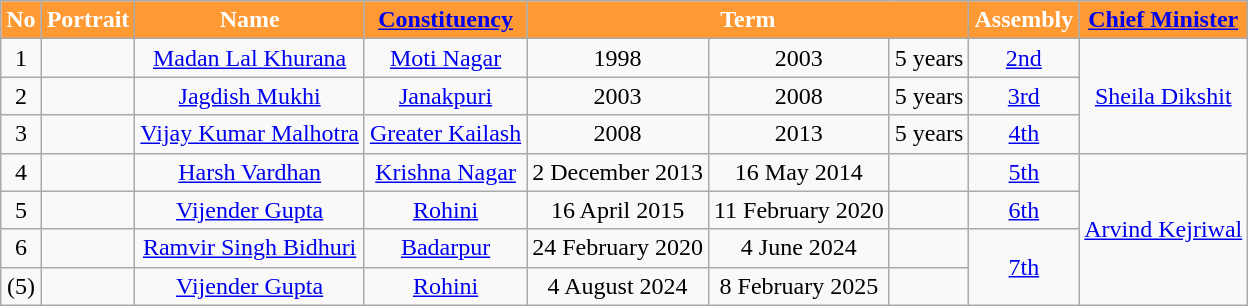<table class="wikitable" style="text-align:center;">
<tr>
<th style="background-color:#FF9933; color:white">No</th>
<th style="background-color:#FF9933; color:white">Portrait</th>
<th style="background-color:#FF9933; color:white">Name</th>
<th style="background-color:#FF9933; color:white"><a href='#'>Constituency</a></th>
<th colspan="3" style="background-color:#FF9933; color:white">Term</th>
<th style="background-color:#FF9933; color:white">Assembly</th>
<th style="background-color:#FF9933; color:white"><a href='#'>Chief Minister</a></th>
</tr>
<tr>
<td>1</td>
<td></td>
<td><a href='#'>Madan Lal Khurana</a></td>
<td><a href='#'>Moti Nagar</a></td>
<td>1998</td>
<td>2003</td>
<td>5 years</td>
<td><a href='#'>2nd</a></td>
<td rowspan="3"><a href='#'>Sheila Dikshit</a></td>
</tr>
<tr>
<td>2</td>
<td></td>
<td><a href='#'>Jagdish Mukhi</a></td>
<td><a href='#'>Janakpuri</a></td>
<td>2003</td>
<td>2008</td>
<td>5 years</td>
<td><a href='#'>3rd</a></td>
</tr>
<tr>
<td>3</td>
<td></td>
<td><a href='#'>Vijay Kumar Malhotra</a></td>
<td><a href='#'>Greater Kailash</a></td>
<td>2008</td>
<td>2013</td>
<td>5 years</td>
<td><a href='#'>4th</a></td>
</tr>
<tr>
<td>4</td>
<td></td>
<td><a href='#'>Harsh Vardhan</a></td>
<td><a href='#'>Krishna Nagar</a></td>
<td>2 December 2013</td>
<td>16 May 2014</td>
<td></td>
<td><a href='#'>5th</a></td>
<td rowspan="4"><a href='#'>Arvind Kejriwal</a></td>
</tr>
<tr>
<td>5</td>
<td></td>
<td><a href='#'>Vijender Gupta</a></td>
<td><a href='#'>Rohini</a></td>
<td>16 April 2015</td>
<td>11 February 2020</td>
<td></td>
<td><a href='#'>6th</a></td>
</tr>
<tr>
<td>6</td>
<td></td>
<td><a href='#'>Ramvir Singh Bidhuri</a></td>
<td><a href='#'>Badarpur</a></td>
<td>24 February 2020</td>
<td>4 June 2024</td>
<td></td>
<td rowspan="2"><a href='#'>7th</a></td>
</tr>
<tr>
<td>(5)</td>
<td></td>
<td><a href='#'>Vijender Gupta</a></td>
<td><a href='#'>Rohini</a></td>
<td>4 August 2024</td>
<td>8 February 2025</td>
<td></td>
</tr>
</table>
